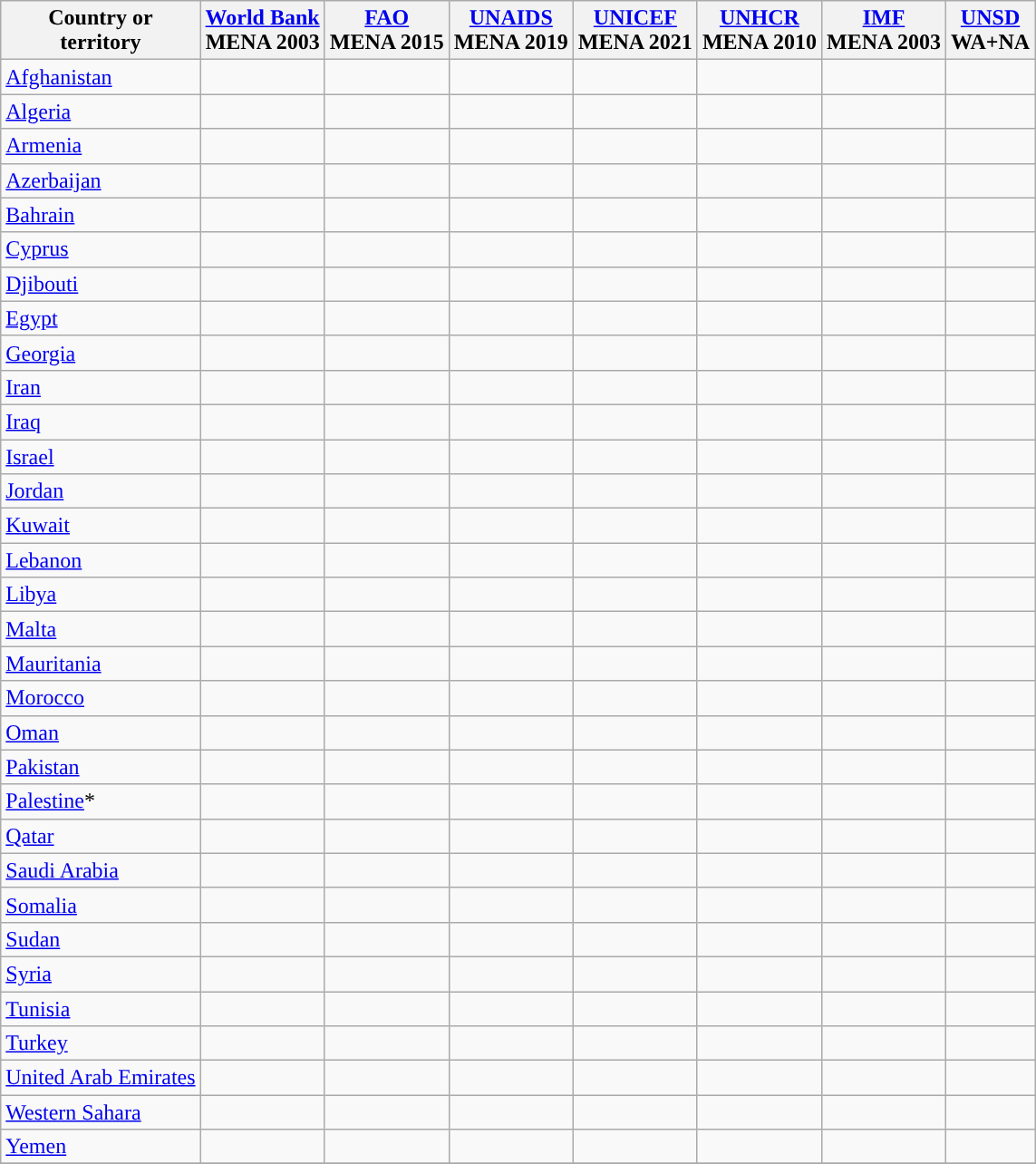<table class="wikitable sortable" style="text-align:center">
<tr>
<th>Country or<br>territory</th>
<th><a href='#'>World Bank</a><br>MENA 2003</th>
<th><a href='#'>FAO</a><br>MENA 2015</th>
<th><a href='#'>UNAIDS</a><br>MENA 2019</th>
<th><a href='#'>UNICEF</a><br>MENA 2021</th>
<th><a href='#'>UNHCR</a><br>MENA 2010</th>
<th><a href='#'>IMF</a><br>MENA 2003</th>
<th><a href='#'>UNSD</a><br>WA+NA</th>
</tr>
<tr>
<td style="text-align:left"><a href='#'>Afghanistan</a></td>
<td></td>
<td></td>
<td></td>
<td></td>
<td></td>
<td></td>
<td></td>
</tr>
<tr>
<td style="text-align:left"><a href='#'>Algeria</a></td>
<td></td>
<td></td>
<td></td>
<td></td>
<td></td>
<td></td>
<td></td>
</tr>
<tr>
<td style="text-align:left"><a href='#'>Armenia</a></td>
<td></td>
<td></td>
<td></td>
<td></td>
<td></td>
<td></td>
<td></td>
</tr>
<tr>
<td style="text-align:left"><a href='#'>Azerbaijan</a></td>
<td></td>
<td></td>
<td></td>
<td></td>
<td></td>
<td></td>
<td></td>
</tr>
<tr>
<td style="text-align:left"><a href='#'>Bahrain</a></td>
<td></td>
<td></td>
<td></td>
<td></td>
<td></td>
<td></td>
<td></td>
</tr>
<tr>
<td style="text-align:left"><a href='#'>Cyprus</a></td>
<td></td>
<td></td>
<td></td>
<td></td>
<td></td>
<td></td>
<td></td>
</tr>
<tr>
<td style="text-align:left"><a href='#'>Djibouti</a></td>
<td></td>
<td></td>
<td></td>
<td></td>
<td></td>
<td></td>
<td></td>
</tr>
<tr>
<td style="text-align:left"><a href='#'>Egypt</a></td>
<td></td>
<td></td>
<td></td>
<td></td>
<td></td>
<td></td>
<td></td>
</tr>
<tr>
<td style="text-align:left"><a href='#'>Georgia</a></td>
<td></td>
<td></td>
<td></td>
<td></td>
<td></td>
<td></td>
<td></td>
</tr>
<tr>
<td style="text-align:left"><a href='#'>Iran</a></td>
<td></td>
<td></td>
<td></td>
<td></td>
<td></td>
<td></td>
<td></td>
</tr>
<tr>
<td style="text-align:left"><a href='#'>Iraq</a></td>
<td></td>
<td></td>
<td></td>
<td></td>
<td></td>
<td></td>
<td></td>
</tr>
<tr>
<td style="text-align:left"><a href='#'>Israel</a></td>
<td></td>
<td></td>
<td></td>
<td></td>
<td></td>
<td></td>
<td></td>
</tr>
<tr>
<td style="text-align:left"><a href='#'>Jordan</a></td>
<td></td>
<td></td>
<td></td>
<td></td>
<td></td>
<td></td>
<td></td>
</tr>
<tr>
<td style="text-align:left"><a href='#'>Kuwait</a></td>
<td></td>
<td></td>
<td></td>
<td></td>
<td></td>
<td></td>
<td></td>
</tr>
<tr>
<td style="text-align:left"><a href='#'>Lebanon</a></td>
<td></td>
<td></td>
<td></td>
<td></td>
<td></td>
<td></td>
<td></td>
</tr>
<tr>
<td style="text-align:left"><a href='#'>Libya</a></td>
<td></td>
<td></td>
<td></td>
<td></td>
<td></td>
<td></td>
<td></td>
</tr>
<tr>
<td style="text-align:left"><a href='#'>Malta</a></td>
<td></td>
<td></td>
<td></td>
<td></td>
<td></td>
<td></td>
<td></td>
</tr>
<tr>
<td style="text-align:left"><a href='#'>Mauritania</a></td>
<td></td>
<td></td>
<td></td>
<td></td>
<td></td>
<td></td>
<td></td>
</tr>
<tr>
<td style="text-align:left"><a href='#'>Morocco</a></td>
<td></td>
<td></td>
<td></td>
<td></td>
<td></td>
<td></td>
<td></td>
</tr>
<tr>
<td style="text-align:left"><a href='#'>Oman</a></td>
<td></td>
<td></td>
<td></td>
<td></td>
<td></td>
<td></td>
<td></td>
</tr>
<tr>
<td style="text-align:left"><a href='#'>Pakistan</a></td>
<td></td>
<td></td>
<td></td>
<td></td>
<td></td>
<td></td>
<td></td>
</tr>
<tr>
<td style="text-align:left"><a href='#'>Palestine</a>*</td>
<td></td>
<td></td>
<td></td>
<td></td>
<td></td>
<td></td>
<td></td>
</tr>
<tr>
<td style="text-align:left"><a href='#'>Qatar</a></td>
<td></td>
<td></td>
<td></td>
<td></td>
<td></td>
<td></td>
<td></td>
</tr>
<tr>
<td style="text-align:left"><a href='#'>Saudi Arabia</a></td>
<td></td>
<td></td>
<td></td>
<td></td>
<td></td>
<td></td>
<td></td>
</tr>
<tr>
<td style="text-align:left"><a href='#'>Somalia</a></td>
<td></td>
<td></td>
<td></td>
<td></td>
<td></td>
<td></td>
<td></td>
</tr>
<tr>
<td style="text-align:left"><a href='#'>Sudan</a></td>
<td></td>
<td></td>
<td></td>
<td></td>
<td></td>
<td></td>
<td></td>
</tr>
<tr>
<td style="text-align:left"><a href='#'>Syria</a></td>
<td></td>
<td></td>
<td></td>
<td></td>
<td></td>
<td></td>
<td></td>
</tr>
<tr>
<td style="text-align:left"><a href='#'>Tunisia</a></td>
<td></td>
<td></td>
<td></td>
<td></td>
<td></td>
<td></td>
<td></td>
</tr>
<tr>
<td style="text-align:left"><a href='#'>Turkey</a></td>
<td></td>
<td></td>
<td></td>
<td></td>
<td></td>
<td></td>
<td></td>
</tr>
<tr>
<td style="text-align:left"><a href='#'>United Arab Emirates</a></td>
<td></td>
<td></td>
<td></td>
<td></td>
<td></td>
<td></td>
<td></td>
</tr>
<tr>
<td style="text-align:left"><a href='#'>Western Sahara</a></td>
<td></td>
<td></td>
<td></td>
<td></td>
<td></td>
<td></td>
<td></td>
</tr>
<tr>
<td style="text-align:left"><a href='#'>Yemen</a></td>
<td></td>
<td></td>
<td></td>
<td></td>
<td></td>
<td></td>
<td></td>
</tr>
<tr>
</tr>
</table>
